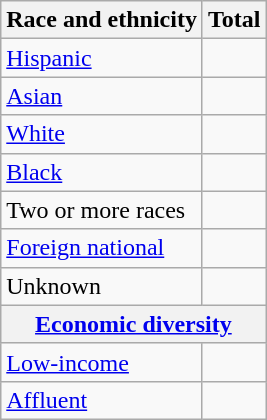<table class="wikitable floatright sortable collapsible"; text-align:right; font-size:80%;">
<tr>
<th>Race and ethnicity</th>
<th colspan="2" data-sort-type=number>Total</th>
</tr>
<tr>
<td><a href='#'>Hispanic</a></td>
<td align=right></td>
</tr>
<tr>
<td><a href='#'>Asian</a></td>
<td align=right></td>
</tr>
<tr>
<td><a href='#'>White</a></td>
<td align=right></td>
</tr>
<tr>
<td><a href='#'>Black</a></td>
<td align=right></td>
</tr>
<tr>
<td>Two or more races</td>
<td align=right></td>
</tr>
<tr>
<td><a href='#'>Foreign national</a></td>
<td align=right></td>
</tr>
<tr>
<td>Unknown</td>
<td align=right></td>
</tr>
<tr>
<th colspan="4" data-sort-type=number><a href='#'>Economic diversity</a></th>
</tr>
<tr>
<td><a href='#'>Low-income</a></td>
<td align=right></td>
</tr>
<tr>
<td><a href='#'>Affluent</a></td>
<td align=right></td>
</tr>
</table>
